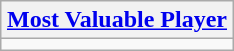<table class=wikitable style="text-align:center; margin:auto">
<tr>
<th><a href='#'>Most Valuable Player</a></th>
</tr>
<tr>
<td></td>
</tr>
</table>
